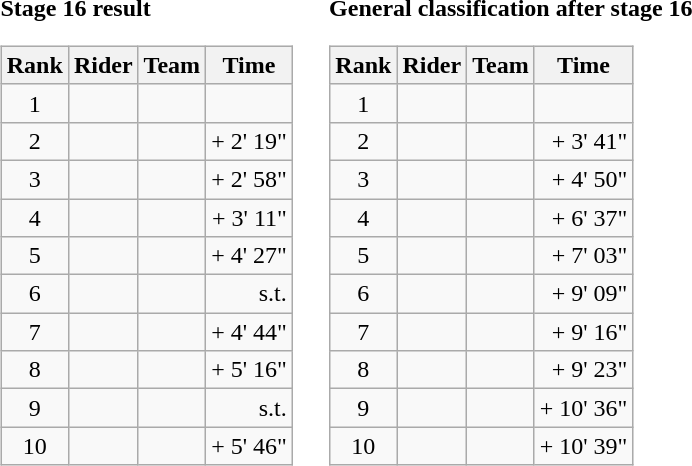<table>
<tr>
<td><strong>Stage 16 result</strong><br><table class="wikitable">
<tr>
<th scope="col">Rank</th>
<th scope="col">Rider</th>
<th scope="col">Team</th>
<th scope="col">Time</th>
</tr>
<tr>
<td style="text-align:center;">1</td>
<td></td>
<td></td>
<td style="text-align:right;"></td>
</tr>
<tr>
<td style="text-align:center;">2</td>
<td></td>
<td></td>
<td style="text-align:right;">+ 2' 19"</td>
</tr>
<tr>
<td style="text-align:center;">3</td>
<td></td>
<td></td>
<td style="text-align:right;">+ 2' 58"</td>
</tr>
<tr>
<td style="text-align:center;">4</td>
<td></td>
<td></td>
<td style="text-align:right;">+ 3' 11"</td>
</tr>
<tr>
<td style="text-align:center;">5</td>
<td></td>
<td></td>
<td style="text-align:right;">+ 4' 27"</td>
</tr>
<tr>
<td style="text-align:center;">6</td>
<td></td>
<td></td>
<td style="text-align:right;">s.t.</td>
</tr>
<tr>
<td style="text-align:center;">7</td>
<td></td>
<td></td>
<td style="text-align:right;">+ 4' 44"</td>
</tr>
<tr>
<td style="text-align:center;">8</td>
<td></td>
<td></td>
<td style="text-align:right;">+ 5' 16"</td>
</tr>
<tr>
<td style="text-align:center;">9</td>
<td></td>
<td></td>
<td style="text-align:right;">s.t.</td>
</tr>
<tr>
<td style="text-align:center;">10</td>
<td></td>
<td></td>
<td style="text-align:right;">+ 5' 46"</td>
</tr>
</table>
</td>
<td></td>
<td><strong>General classification after stage 16</strong><br><table class="wikitable">
<tr>
<th scope="col">Rank</th>
<th scope="col">Rider</th>
<th scope="col">Team</th>
<th scope="col">Time</th>
</tr>
<tr>
<td style="text-align:center;">1</td>
<td></td>
<td></td>
<td style="text-align:right;"></td>
</tr>
<tr>
<td style="text-align:center;">2</td>
<td></td>
<td></td>
<td style="text-align:right;">+ 3' 41"</td>
</tr>
<tr>
<td style="text-align:center;">3</td>
<td></td>
<td></td>
<td style="text-align:right;">+ 4' 50"</td>
</tr>
<tr>
<td style="text-align:center;">4</td>
<td></td>
<td></td>
<td style="text-align:right;">+ 6' 37"</td>
</tr>
<tr>
<td style="text-align:center;">5</td>
<td></td>
<td></td>
<td style="text-align:right;">+ 7' 03"</td>
</tr>
<tr>
<td style="text-align:center;">6</td>
<td></td>
<td></td>
<td style="text-align:right;">+ 9' 09"</td>
</tr>
<tr>
<td style="text-align:center;">7</td>
<td></td>
<td></td>
<td style="text-align:right;">+ 9' 16"</td>
</tr>
<tr>
<td style="text-align:center;">8</td>
<td></td>
<td></td>
<td style="text-align:right;">+ 9' 23"</td>
</tr>
<tr>
<td style="text-align:center;">9</td>
<td></td>
<td></td>
<td style="text-align:right;">+ 10' 36"</td>
</tr>
<tr>
<td style="text-align:center;">10</td>
<td></td>
<td></td>
<td style="text-align:right;">+ 10' 39"</td>
</tr>
</table>
</td>
</tr>
</table>
